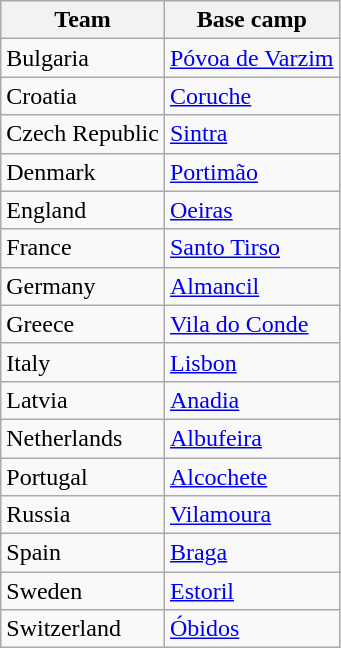<table class="wikitable sortable">
<tr>
<th>Team</th>
<th>Base camp</th>
</tr>
<tr>
<td>Bulgaria</td>
<td><a href='#'>Póvoa de Varzim</a></td>
</tr>
<tr>
<td>Croatia</td>
<td><a href='#'>Coruche</a></td>
</tr>
<tr>
<td>Czech Republic</td>
<td><a href='#'>Sintra</a></td>
</tr>
<tr>
<td>Denmark</td>
<td><a href='#'>Portimão</a></td>
</tr>
<tr>
<td>England</td>
<td><a href='#'>Oeiras</a></td>
</tr>
<tr>
<td>France</td>
<td><a href='#'>Santo Tirso</a></td>
</tr>
<tr>
<td>Germany</td>
<td><a href='#'>Almancil</a></td>
</tr>
<tr>
<td>Greece</td>
<td><a href='#'>Vila do Conde</a></td>
</tr>
<tr>
<td>Italy</td>
<td><a href='#'>Lisbon</a></td>
</tr>
<tr>
<td>Latvia</td>
<td><a href='#'>Anadia</a></td>
</tr>
<tr>
<td>Netherlands</td>
<td><a href='#'>Albufeira</a></td>
</tr>
<tr>
<td>Portugal</td>
<td><a href='#'>Alcochete</a></td>
</tr>
<tr>
<td>Russia</td>
<td><a href='#'>Vilamoura</a></td>
</tr>
<tr>
<td>Spain</td>
<td><a href='#'>Braga</a></td>
</tr>
<tr>
<td>Sweden</td>
<td><a href='#'>Estoril</a></td>
</tr>
<tr>
<td>Switzerland</td>
<td><a href='#'>Óbidos</a></td>
</tr>
</table>
